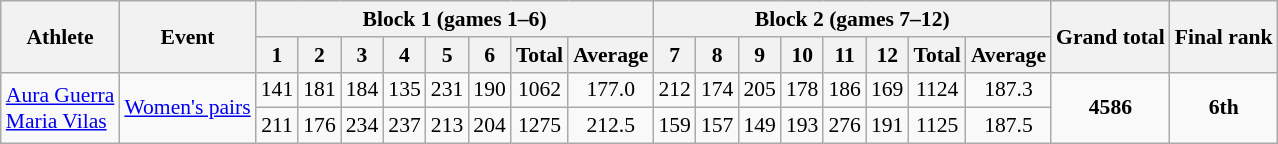<table class="wikitable" border="1" style="font-size:90%">
<tr>
<th rowspan=2>Athlete</th>
<th rowspan=2>Event</th>
<th colspan=8>Block 1 (games 1–6)</th>
<th colspan=8>Block 2 (games 7–12)</th>
<th rowspan=2>Grand total</th>
<th rowspan=2>Final rank</th>
</tr>
<tr>
<th>1</th>
<th>2</th>
<th>3</th>
<th>4</th>
<th>5</th>
<th>6</th>
<th>Total</th>
<th>Average</th>
<th>7</th>
<th>8</th>
<th>9</th>
<th>10</th>
<th>11</th>
<th>12</th>
<th>Total</th>
<th>Average</th>
</tr>
<tr>
<td rowspan=2><a href='#'>Aura Guerra</a> <br> <a href='#'>Maria Vilas</a></td>
<td rowspan=2><a href='#'>Women's pairs</a></td>
<td align=center>141</td>
<td align=center>181</td>
<td align=center>184</td>
<td align=center>135</td>
<td align=center>231</td>
<td align=center>190</td>
<td align=center>1062</td>
<td align=center>177.0</td>
<td align=center>212</td>
<td align=center>174</td>
<td align=center>205</td>
<td align=center>178</td>
<td align=center>186</td>
<td align=center>169</td>
<td align=center>1124</td>
<td align=center>187.3</td>
<td align=center rowspan=2><strong>4586</strong></td>
<td align=center rowspan=2><strong>6th</strong></td>
</tr>
<tr>
<td align=center>211</td>
<td align=center>176</td>
<td align=center>234</td>
<td align=center>237</td>
<td align=center>213</td>
<td align=center>204</td>
<td align=center>1275</td>
<td align=center>212.5</td>
<td align=center>159</td>
<td align=center>157</td>
<td align=center>149</td>
<td align=center>193</td>
<td align=center>276</td>
<td align=center>191</td>
<td align=center>1125</td>
<td align=center>187.5</td>
</tr>
</table>
